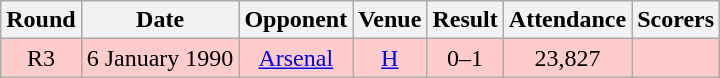<table class="wikitable" style="font-size:100%; text-align:center">
<tr>
<th>Round</th>
<th>Date</th>
<th>Opponent</th>
<th>Venue</th>
<th>Result</th>
<th>Attendance</th>
<th>Scorers</th>
</tr>
<tr style="background-color: #FFCCCC;">
<td>R3</td>
<td>6 January 1990</td>
<td><a href='#'>Arsenal</a></td>
<td><a href='#'>H</a></td>
<td>0–1</td>
<td>23,827</td>
<td></td>
</tr>
</table>
